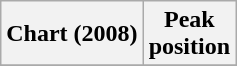<table class="wikitable sortable plainrowheaders">
<tr>
<th>Chart (2008)</th>
<th>Peak<br>position</th>
</tr>
<tr>
</tr>
</table>
